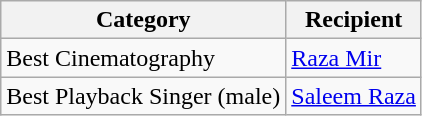<table class="wikitable">
<tr>
<th>Category</th>
<th>Recipient</th>
</tr>
<tr>
<td>Best Cinematography</td>
<td><a href='#'>Raza Mir</a></td>
</tr>
<tr>
<td>Best Playback Singer (male)</td>
<td><a href='#'>Saleem Raza</a></td>
</tr>
</table>
